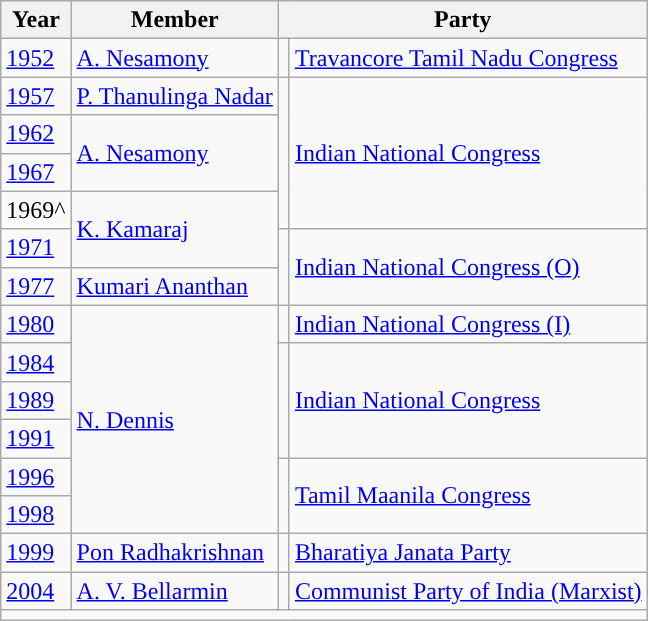<table class="wikitable">
<tr>
<th>Year</th>
<th>Member</th>
<th colspan="2">Party</th>
</tr>
<tr>
<td><a href='#'>1952</a></td>
<td><a href='#'>A. Nesamony</a></td>
<td style="background-color:"></td>
<td><a href='#'>Travancore Tamil Nadu Congress</a></td>
</tr>
<tr>
<td><a href='#'>1957</a></td>
<td><a href='#'>P. Thanulinga Nadar</a></td>
<td rowspan="4" style="background-color:"></td>
<td rowspan="4"><a href='#'>Indian National Congress</a></td>
</tr>
<tr>
<td><a href='#'>1962</a></td>
<td rowspan="2"><a href='#'>A. Nesamony</a></td>
</tr>
<tr>
<td><a href='#'>1967</a></td>
</tr>
<tr>
<td>1969^</td>
<td rowspan="2"><a href='#'>K. Kamaraj</a></td>
</tr>
<tr>
<td><a href='#'>1971</a></td>
<td rowspan="2" style="background-color:"></td>
<td rowspan="2"><a href='#'>Indian National Congress (O)</a></td>
</tr>
<tr>
<td><a href='#'>1977</a></td>
<td><a href='#'>Kumari Ananthan</a></td>
</tr>
<tr>
<td><a href='#'>1980</a></td>
<td rowspan="6"><a href='#'>N. Dennis</a></td>
<td style="background-color:"></td>
<td><a href='#'>Indian National Congress (I)</a></td>
</tr>
<tr>
<td><a href='#'>1984</a></td>
<td rowspan="3" style="background-color:"></td>
<td rowspan="3"><a href='#'>Indian National Congress</a></td>
</tr>
<tr>
<td><a href='#'>1989</a></td>
</tr>
<tr>
<td><a href='#'>1991</a></td>
</tr>
<tr>
<td><a href='#'>1996</a></td>
<td rowspan="2" style="background-color:"></td>
<td rowspan="2"><a href='#'>Tamil Maanila Congress</a></td>
</tr>
<tr>
<td><a href='#'>1998</a></td>
</tr>
<tr>
<td><a href='#'>1999</a></td>
<td><a href='#'>Pon Radhakrishnan</a></td>
<td style="background-color:"></td>
<td><a href='#'>Bharatiya Janata Party</a></td>
</tr>
<tr>
<td><a href='#'>2004</a></td>
<td><a href='#'>A. V. Bellarmin</a></td>
<td style="background-color:"></td>
<td><a href='#'>Communist Party of India (Marxist)</a></td>
</tr>
<tr>
<td colspan="4"></td>
</tr>
</table>
